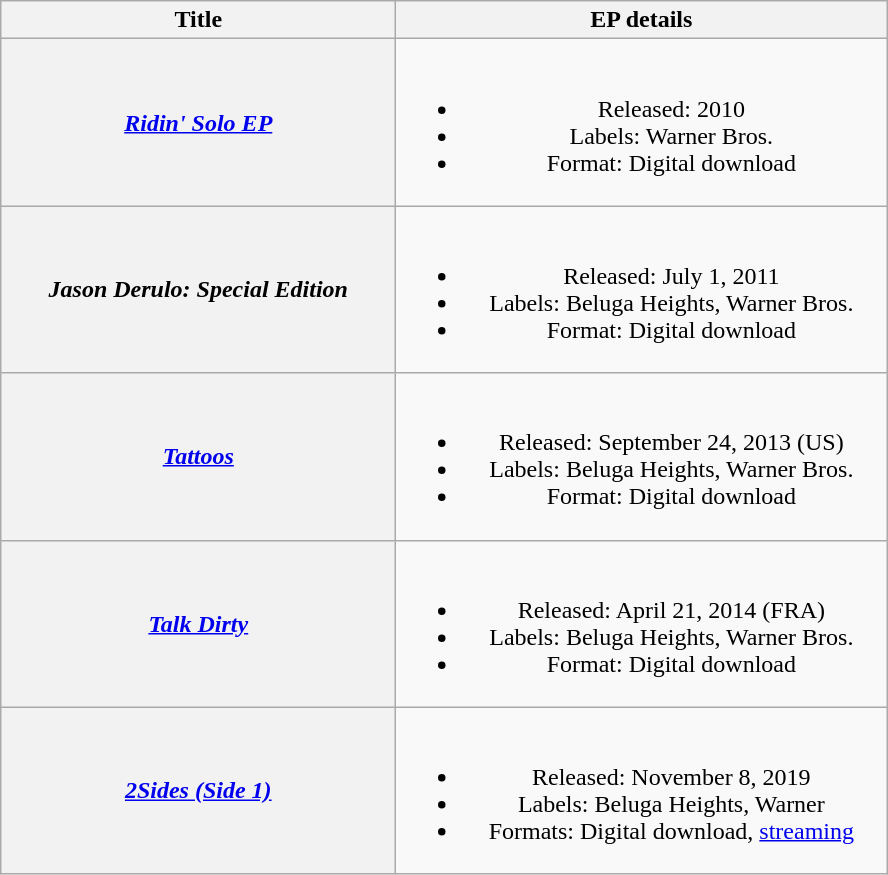<table class="wikitable plainrowheaders" style="text-align:center;">
<tr>
<th scope="col" style="width:16em;">Title</th>
<th scope="col" style="width:20em;">EP details</th>
</tr>
<tr>
<th scope="row"><em><a href='#'>Ridin' Solo EP</a></em></th>
<td><br><ul><li>Released: 2010</li><li>Labels: Warner Bros.</li><li>Format: Digital download</li></ul></td>
</tr>
<tr>
<th scope="row"><em>Jason Derulo: Special Edition</em></th>
<td><br><ul><li>Released: July 1, 2011 </li><li>Labels: Beluga Heights, Warner Bros.</li><li>Format: Digital download</li></ul></td>
</tr>
<tr>
<th scope="row"><em><a href='#'>Tattoos</a></em></th>
<td><br><ul><li>Released: September 24, 2013 <span>(US)</span></li><li>Labels: Beluga Heights, Warner Bros.</li><li>Format: Digital download</li></ul></td>
</tr>
<tr>
<th scope="row"><em><a href='#'>Talk Dirty</a></em></th>
<td><br><ul><li>Released: April 21, 2014 <span>(FRA)</span></li><li>Labels: Beluga Heights, Warner Bros.</li><li>Format: Digital download</li></ul></td>
</tr>
<tr>
<th scope="row"><em><a href='#'>2Sides (Side 1)</a></em></th>
<td><br><ul><li>Released: November 8, 2019 </li><li>Labels: Beluga Heights, Warner</li><li>Formats: Digital download, <a href='#'>streaming</a></li></ul></td>
</tr>
</table>
